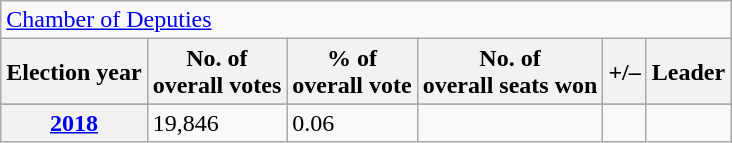<table class="wikitable">
<tr>
<td colspan="7"><a href='#'>Chamber of Deputies</a></td>
</tr>
<tr>
<th>Election year</th>
<th>No. of<br>overall votes</th>
<th>% of<br>overall vote</th>
<th>No. of<br>overall seats won</th>
<th>+/–</th>
<th>Leader</th>
</tr>
<tr>
</tr>
<tr>
<th><a href='#'>2018</a></th>
<td>19,846</td>
<td>0.06</td>
<td></td>
<td></td>
<td></td>
</tr>
</table>
